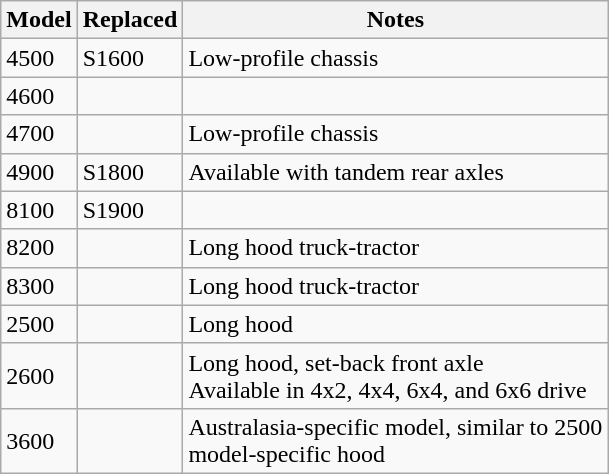<table class="wikitable">
<tr>
<th>Model</th>
<th>Replaced</th>
<th>Notes</th>
</tr>
<tr>
<td>4500</td>
<td>S1600</td>
<td>Low-profile chassis</td>
</tr>
<tr>
<td>4600</td>
<td></td>
<td></td>
</tr>
<tr>
<td>4700</td>
<td></td>
<td>Low-profile chassis</td>
</tr>
<tr>
<td>4900</td>
<td>S1800</td>
<td>Available with tandem rear axles</td>
</tr>
<tr>
<td>8100</td>
<td>S1900</td>
<td></td>
</tr>
<tr>
<td>8200</td>
<td></td>
<td>Long hood truck-tractor</td>
</tr>
<tr>
<td>8300</td>
<td></td>
<td>Long hood truck-tractor</td>
</tr>
<tr>
<td>2500</td>
<td></td>
<td>Long hood</td>
</tr>
<tr>
<td>2600</td>
<td></td>
<td>Long hood, set-back front axle<br>Available in 4x2, 4x4, 6x4, and 6x6 drive</td>
</tr>
<tr>
<td>3600</td>
<td></td>
<td>Australasia-specific model, similar to 2500<br>model-specific hood</td>
</tr>
</table>
